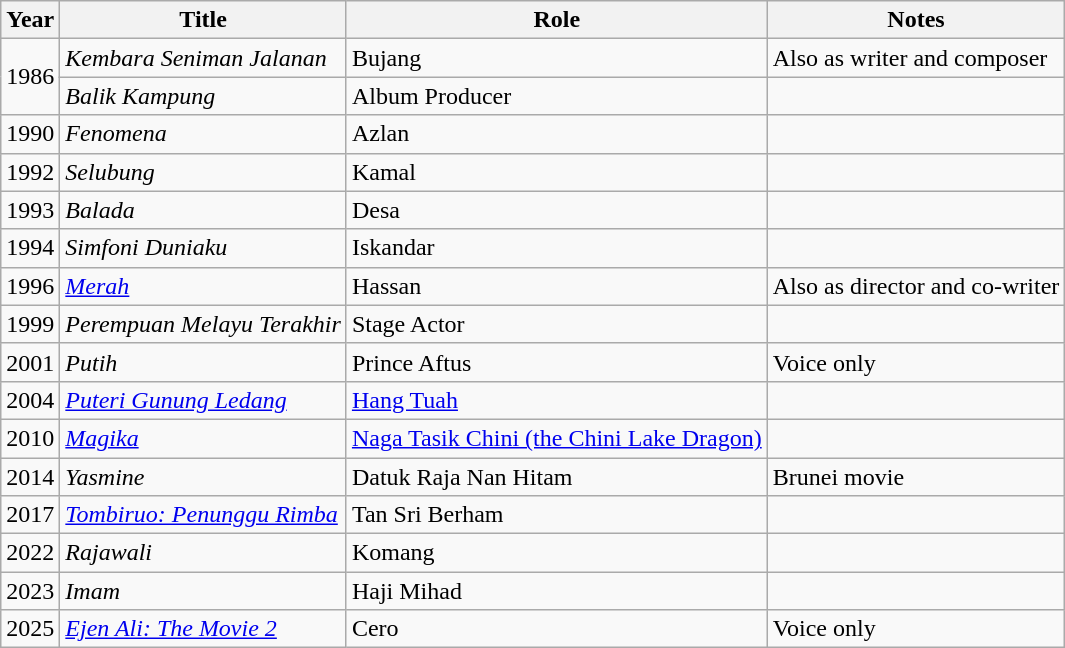<table class="wikitable">
<tr>
<th>Year</th>
<th>Title</th>
<th>Role</th>
<th>Notes</th>
</tr>
<tr>
<td rowspan=2>1986</td>
<td><em>Kembara Seniman Jalanan</em></td>
<td>Bujang</td>
<td>Also as writer and composer</td>
</tr>
<tr>
<td><em>Balik Kampung</em></td>
<td>Album Producer</td>
<td></td>
</tr>
<tr>
<td>1990</td>
<td><em>Fenomena</em></td>
<td>Azlan</td>
<td></td>
</tr>
<tr>
<td>1992</td>
<td><em>Selubung</em></td>
<td>Kamal</td>
<td></td>
</tr>
<tr>
<td>1993</td>
<td><em>Balada</em></td>
<td>Desa</td>
<td></td>
</tr>
<tr>
<td>1994</td>
<td><em>Simfoni Duniaku</em></td>
<td>Iskandar</td>
<td></td>
</tr>
<tr>
<td>1996</td>
<td><em><a href='#'>Merah</a></em></td>
<td>Hassan</td>
<td>Also as director and co-writer</td>
</tr>
<tr>
<td>1999</td>
<td><em>Perempuan Melayu Terakhir</em></td>
<td>Stage Actor</td>
<td></td>
</tr>
<tr>
<td>2001</td>
<td><em>Putih</em></td>
<td>Prince Aftus</td>
<td>Voice only</td>
</tr>
<tr>
<td>2004</td>
<td><em><a href='#'>Puteri Gunung Ledang</a></em></td>
<td><a href='#'>Hang Tuah</a></td>
<td></td>
</tr>
<tr>
<td>2010</td>
<td><em><a href='#'>Magika</a></em></td>
<td><a href='#'>Naga Tasik Chini (the Chini Lake Dragon)</a></td>
<td></td>
</tr>
<tr>
<td>2014</td>
<td><em>Yasmine</em></td>
<td>Datuk Raja Nan Hitam</td>
<td>Brunei movie</td>
</tr>
<tr>
<td>2017</td>
<td><em><a href='#'>Tombiruo: Penunggu Rimba</a></em></td>
<td>Tan Sri Berham</td>
<td></td>
</tr>
<tr>
<td>2022</td>
<td><em>Rajawali</em></td>
<td>Komang</td>
<td></td>
</tr>
<tr>
<td>2023</td>
<td><em>Imam</em></td>
<td>Haji Mihad</td>
<td></td>
</tr>
<tr>
<td>2025</td>
<td><em><a href='#'>Ejen Ali: The Movie 2</a></em></td>
<td>Cero</td>
<td>Voice only</td>
</tr>
</table>
